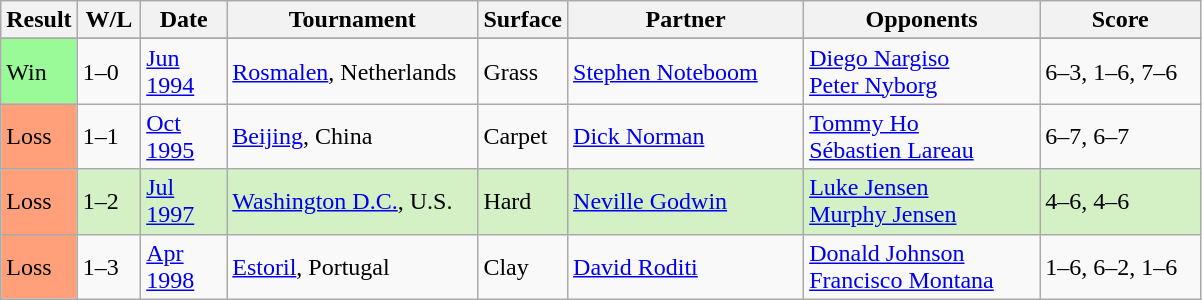<table class="sortable wikitable">
<tr>
<th style="width:40px">Result</th>
<th style="width:35px" class="unsortable">W/L</th>
<th style="width:50px">Date</th>
<th style="width:160px">Tournament</th>
<th style="width:50px">Surface</th>
<th style="width:150px">Partner</th>
<th style="width:150px">Opponents</th>
<th style="width:100px" class="unsortable">Score</th>
</tr>
<tr>
</tr>
<tr>
<td style="background:#98fb98;">Win</td>
<td>1–0</td>
<td><a href='#'>Jun 1994</a></td>
<td><a href='#'>Rosmalen</a>, Netherlands</td>
<td>Grass</td>
<td> <a href='#'>Stephen Noteboom</a></td>
<td> <a href='#'>Diego Nargiso</a> <br>  <a href='#'>Peter Nyborg</a></td>
<td>6–3, 1–6, 7–6</td>
</tr>
<tr>
<td style="background:#ffa07a;">Loss</td>
<td>1–1</td>
<td><a href='#'>Oct 1995</a></td>
<td><a href='#'>Beijing</a>, China</td>
<td>Carpet</td>
<td> <a href='#'>Dick Norman</a></td>
<td> <a href='#'>Tommy Ho</a> <br>  <a href='#'>Sébastien Lareau</a></td>
<td>6–7, 6–7</td>
</tr>
<tr style="background:#d4f1c5;">
<td style="background:#ffa07a;">Loss</td>
<td>1–2</td>
<td><a href='#'>Jul 1997</a></td>
<td><a href='#'>Washington D.C.</a>, U.S.</td>
<td>Hard</td>
<td> <a href='#'>Neville Godwin</a></td>
<td> <a href='#'>Luke Jensen</a> <br>  <a href='#'>Murphy Jensen</a></td>
<td>4–6, 4–6</td>
</tr>
<tr>
<td style="background:#ffa07a;">Loss</td>
<td>1–3</td>
<td><a href='#'>Apr 1998</a></td>
<td><a href='#'>Estoril</a>, Portugal</td>
<td>Clay</td>
<td> <a href='#'>David Roditi</a></td>
<td> <a href='#'>Donald Johnson</a> <br>  <a href='#'>Francisco Montana</a></td>
<td>1–6, 6–2, 1–6</td>
</tr>
</table>
